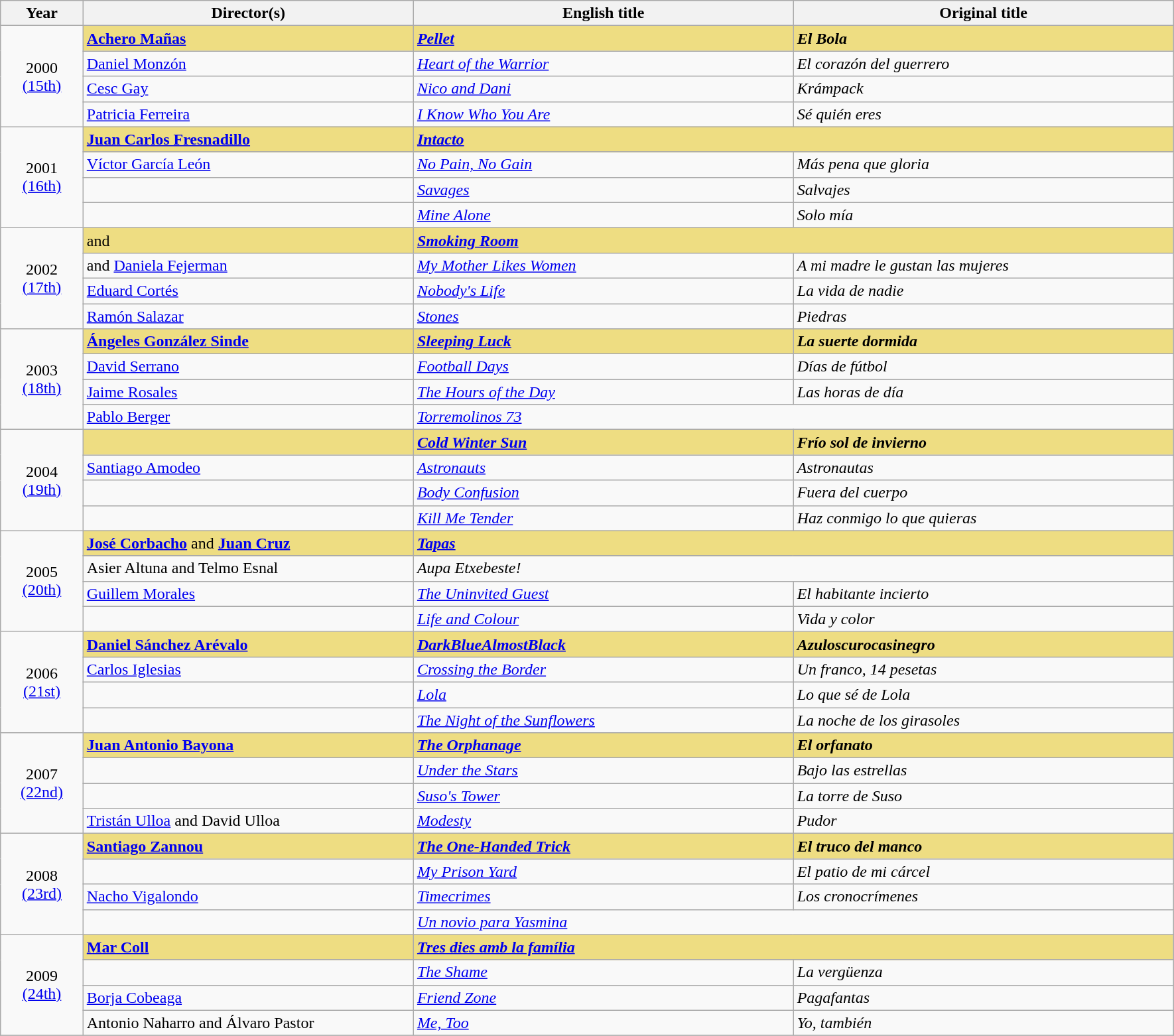<table class="wikitable sortable" style="text-align:left;">
<tr>
<th scope="col" style="width:5%;">Year</th>
<th scope="col" style="width:20%;">Director(s)</th>
<th scope="col" style="width:23%;">English title</th>
<th scope="col" style="width:23%;">Original title</th>
</tr>
<tr>
<td rowspan="4" style="text-align:center;">2000<br><a href='#'>(15th)</a></td>
<td style="background:#eedd82;"><strong><a href='#'>Achero Mañas</a></strong></td>
<td style="background:#eedd82;"><strong><em><a href='#'>Pellet</a></em></strong></td>
<td style="background:#eedd82;"><strong><em>El Bola</em></strong></td>
</tr>
<tr>
<td><a href='#'>Daniel Monzón</a></td>
<td><em><a href='#'>Heart of the Warrior</a></em></td>
<td><em>El corazón del guerrero</em></td>
</tr>
<tr>
<td><a href='#'>Cesc Gay</a></td>
<td><em><a href='#'>Nico and Dani</a></em></td>
<td><em>Krámpack</em></td>
</tr>
<tr>
<td><a href='#'>Patricia Ferreira</a></td>
<td><em><a href='#'>I Know Who You Are</a></em></td>
<td><em>Sé quién eres</em></td>
</tr>
<tr>
<td rowspan="4" style="text-align:center;">2001<br><a href='#'>(16th)</a></td>
<td style="background:#eedd82;"><strong><a href='#'>Juan Carlos Fresnadillo</a></strong></td>
<td colspan="2" style="background:#eedd82;"><strong><em><a href='#'>Intacto</a></em></strong></td>
</tr>
<tr>
<td><a href='#'>Víctor García León</a></td>
<td><em><a href='#'>No Pain, No Gain</a></em></td>
<td><em>Más pena que gloria</em></td>
</tr>
<tr>
<td></td>
<td><em><a href='#'>Savages</a></em></td>
<td><em>Salvajes</em></td>
</tr>
<tr>
<td></td>
<td><em><a href='#'>Mine Alone</a></em></td>
<td><em>Solo mía</em></td>
</tr>
<tr>
<td rowspan="4" style="text-align:center;">2002<br><a href='#'>(17th)</a></td>
<td style="background:#eedd82;"><strong></strong> and <strong></strong></td>
<td colspan="2" style="background:#eedd82;"><strong><em><a href='#'>Smoking Room</a></em></strong></td>
</tr>
<tr>
<td> and <a href='#'>Daniela Fejerman</a></td>
<td><em><a href='#'>My Mother Likes Women</a></em></td>
<td><em>A mi madre le gustan las mujeres</em></td>
</tr>
<tr>
<td><a href='#'>Eduard Cortés</a></td>
<td><em><a href='#'>Nobody's Life</a></em></td>
<td><em>La vida de nadie</em></td>
</tr>
<tr>
<td><a href='#'>Ramón Salazar</a></td>
<td><em><a href='#'>Stones</a></em></td>
<td><em>Piedras</em></td>
</tr>
<tr>
<td rowspan="4" style="text-align:center;">2003<br><a href='#'>(18th)</a></td>
<td style="background:#eedd82;"><strong><a href='#'>Ángeles González Sinde</a></strong></td>
<td style="background:#eedd82;"><strong><em><a href='#'>Sleeping Luck</a></em></strong></td>
<td style="background:#eedd82;"><strong><em>La suerte dormida</em></strong></td>
</tr>
<tr>
<td><a href='#'>David Serrano</a></td>
<td><em><a href='#'>Football Days</a></em></td>
<td><em>Días de fútbol</em></td>
</tr>
<tr>
<td><a href='#'>Jaime Rosales</a></td>
<td><em><a href='#'>The Hours of the Day</a></em></td>
<td><em>Las horas de día</em></td>
</tr>
<tr>
<td><a href='#'>Pablo Berger</a></td>
<td colspan="2"><em><a href='#'>Torremolinos 73</a></em></td>
</tr>
<tr>
<td rowspan="4" style="text-align:center;">2004<br><a href='#'>(19th)</a></td>
<td style="background:#eedd82;"><strong></strong></td>
<td style="background:#eedd82;"><strong><em><a href='#'>Cold Winter Sun</a></em></strong></td>
<td style="background:#eedd82;"><strong><em>Frío sol de invierno</em></strong></td>
</tr>
<tr>
<td><a href='#'>Santiago Amodeo</a></td>
<td><em><a href='#'>Astronauts</a></em></td>
<td><em>Astronautas</em></td>
</tr>
<tr>
<td></td>
<td><em><a href='#'>Body Confusion</a></em></td>
<td><em>Fuera del cuerpo</em></td>
</tr>
<tr>
<td></td>
<td><em><a href='#'>Kill Me Tender</a></em></td>
<td><em>Haz conmigo lo que quieras</em></td>
</tr>
<tr>
<td rowspan="4" style="text-align:center;">2005<br><a href='#'>(20th)</a></td>
<td style="background:#eedd82;"><strong><a href='#'>José Corbacho</a></strong> and <strong><a href='#'>Juan Cruz</a></strong></td>
<td colspan="2" style="background:#eedd82;"><strong><em><a href='#'>Tapas</a></em></strong></td>
</tr>
<tr>
<td>Asier Altuna and Telmo Esnal</td>
<td colspan="2"><em>Aupa Etxebeste!</em></td>
</tr>
<tr>
<td><a href='#'>Guillem Morales</a></td>
<td><em><a href='#'>The Uninvited Guest</a></em></td>
<td><em>El habitante incierto</em></td>
</tr>
<tr>
<td></td>
<td><em><a href='#'>Life and Colour</a></em></td>
<td><em>Vida y color</em></td>
</tr>
<tr>
<td rowspan="4" style="text-align:center;">2006<br><a href='#'>(21st)</a></td>
<td style="background:#eedd82;"><strong><a href='#'>Daniel Sánchez Arévalo</a></strong></td>
<td style="background:#eedd82;"><strong><em><a href='#'>DarkBlueAlmostBlack</a></em></strong></td>
<td style="background:#eedd82;"><strong><em>Azuloscurocasinegro</em></strong></td>
</tr>
<tr>
<td><a href='#'>Carlos Iglesias</a></td>
<td><em><a href='#'>Crossing the Border</a></em></td>
<td><em>Un franco, 14 pesetas</em></td>
</tr>
<tr>
<td></td>
<td><em><a href='#'>Lola</a></em></td>
<td><em>Lo que sé de Lola</em></td>
</tr>
<tr>
<td></td>
<td><em><a href='#'>The Night of the Sunflowers</a></em></td>
<td><em>La noche de los girasoles</em></td>
</tr>
<tr>
<td rowspan="4" style="text-align:center;">2007<br><a href='#'>(22nd)</a></td>
<td style="background:#eedd82;"><strong><a href='#'>Juan Antonio Bayona</a></strong></td>
<td style="background:#eedd82;"><strong><em><a href='#'>The Orphanage</a></em></strong></td>
<td style="background:#eedd82;"><strong><em>El orfanato</em></strong></td>
</tr>
<tr>
<td></td>
<td><em><a href='#'>Under the Stars</a></em></td>
<td><em>Bajo las estrellas</em></td>
</tr>
<tr>
<td></td>
<td><em><a href='#'>Suso's Tower</a></em></td>
<td><em>La torre de Suso</em></td>
</tr>
<tr>
<td><a href='#'>Tristán Ulloa</a> and David Ulloa</td>
<td><em><a href='#'>Modesty</a></em></td>
<td><em>Pudor</em></td>
</tr>
<tr>
<td rowspan="4" style="text-align:center;">2008<br><a href='#'>(23rd)</a></td>
<td style="background:#eedd82;"><strong><a href='#'>Santiago Zannou</a></strong></td>
<td style="background:#eedd82;"><strong><em><a href='#'>The One-Handed Trick</a></em></strong></td>
<td style="background:#eedd82;"><strong><em>El truco del manco</em></strong></td>
</tr>
<tr>
<td></td>
<td><em><a href='#'>My Prison Yard</a></em></td>
<td><em>El patio de mi cárcel</em></td>
</tr>
<tr>
<td><a href='#'>Nacho Vigalondo</a></td>
<td><em><a href='#'>Timecrimes</a></em></td>
<td><em>Los cronocrímenes</em></td>
</tr>
<tr>
<td></td>
<td colspan="2"><em><a href='#'>Un novio para Yasmina</a></em></td>
</tr>
<tr>
<td rowspan="4" style="text-align:center;">2009<br><a href='#'>(24th)</a></td>
<td style="background:#eedd82;"><strong><a href='#'>Mar Coll</a></strong></td>
<td colspan="2" style="background:#eedd82;"><strong><em><a href='#'>Tres dies amb la família</a></em></strong></td>
</tr>
<tr>
<td></td>
<td><em><a href='#'>The Shame</a></em></td>
<td><em>La vergüenza</em></td>
</tr>
<tr>
<td><a href='#'>Borja Cobeaga</a></td>
<td><em><a href='#'>Friend Zone</a></em></td>
<td><em>Pagafantas</em></td>
</tr>
<tr>
<td>Antonio Naharro and Álvaro Pastor</td>
<td><em><a href='#'>Me, Too</a></em></td>
<td><em>Yo, también</em></td>
</tr>
<tr>
</tr>
</table>
